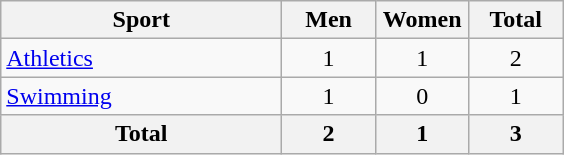<table class="wikitable sortable" style="text-align:center;">
<tr>
<th width=180>Sport</th>
<th width=55>Men</th>
<th width=55>Women</th>
<th width=55>Total</th>
</tr>
<tr>
<td align=left><a href='#'>Athletics</a></td>
<td>1</td>
<td>1</td>
<td>2</td>
</tr>
<tr>
<td align=left><a href='#'>Swimming</a></td>
<td>1</td>
<td>0</td>
<td>1</td>
</tr>
<tr>
<th>Total</th>
<th>2</th>
<th>1</th>
<th>3</th>
</tr>
</table>
